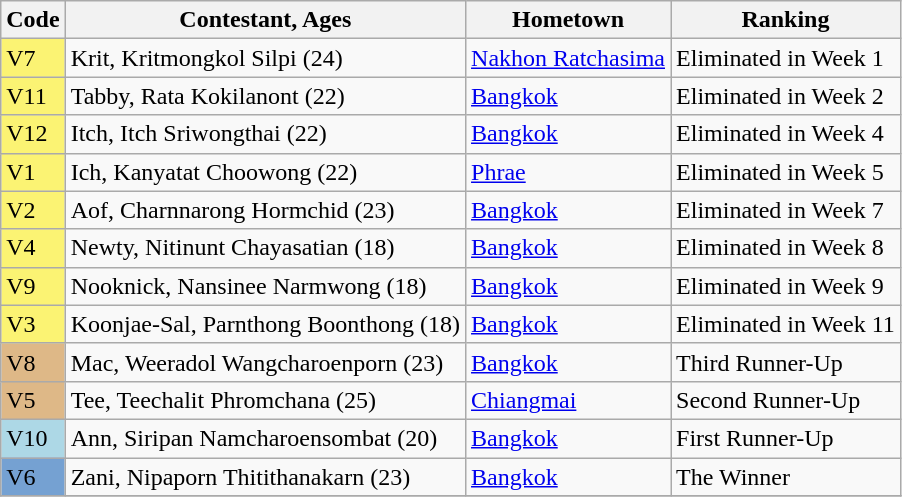<table class="wikitable">
<tr>
<th>Code</th>
<th>Contestant, Ages</th>
<th>Hometown</th>
<th>Ranking</th>
</tr>
<tr>
<td bgcolor="FBF373">V7</td>
<td>Krit, Kritmongkol Silpi (24)</td>
<td><a href='#'>Nakhon Ratchasima</a></td>
<td>Eliminated in Week 1</td>
</tr>
<tr>
<td bgcolor="FBF373">V11</td>
<td>Tabby, Rata Kokilanont (22)</td>
<td><a href='#'>Bangkok</a></td>
<td>Eliminated in Week 2</td>
</tr>
<tr>
<td bgcolor="FBF373">V12</td>
<td>Itch, Itch Sriwongthai (22)</td>
<td><a href='#'>Bangkok</a></td>
<td>Eliminated in Week 4</td>
</tr>
<tr>
<td bgcolor="FBF373">V1</td>
<td>Ich, Kanyatat Choowong (22)</td>
<td><a href='#'>Phrae</a></td>
<td>Eliminated in Week 5</td>
</tr>
<tr>
<td bgcolor="FBF373">V2</td>
<td>Aof, Charnnarong Hormchid (23)</td>
<td><a href='#'>Bangkok</a></td>
<td>Eliminated in Week 7</td>
</tr>
<tr>
<td bgcolor="FBF373">V4</td>
<td>Newty, Nitinunt Chayasatian (18)</td>
<td><a href='#'>Bangkok</a></td>
<td>Eliminated in Week 8</td>
</tr>
<tr>
<td bgcolor="FBF373">V9</td>
<td>Nooknick, Nansinee Narmwong (18)</td>
<td><a href='#'>Bangkok</a></td>
<td>Eliminated in Week 9</td>
</tr>
<tr>
<td bgcolor="FBF373">V3</td>
<td>Koonjae-Sal, Parnthong Boonthong (18)</td>
<td><a href='#'>Bangkok</a></td>
<td>Eliminated in Week 11</td>
</tr>
<tr>
<td bgcolor="#DEB887">V8</td>
<td>Mac, Weeradol Wangcharoenporn (23)</td>
<td><a href='#'>Bangkok</a></td>
<td>Third Runner-Up</td>
</tr>
<tr>
<td bgcolor="#DEB887">V5</td>
<td>Tee, Teechalit Phromchana (25)</td>
<td><a href='#'>Chiangmai</a></td>
<td>Second Runner-Up</td>
</tr>
<tr>
<td bgcolor="lightblue">V10</td>
<td>Ann, Siripan Namcharoensombat (20)</td>
<td><a href='#'>Bangkok</a></td>
<td>First Runner-Up</td>
</tr>
<tr>
<td bgcolor="#75A1D2">V6</td>
<td>Zani, Nipaporn Thitithanakarn (23)</td>
<td><a href='#'>Bangkok</a></td>
<td>The Winner</td>
</tr>
<tr>
</tr>
</table>
